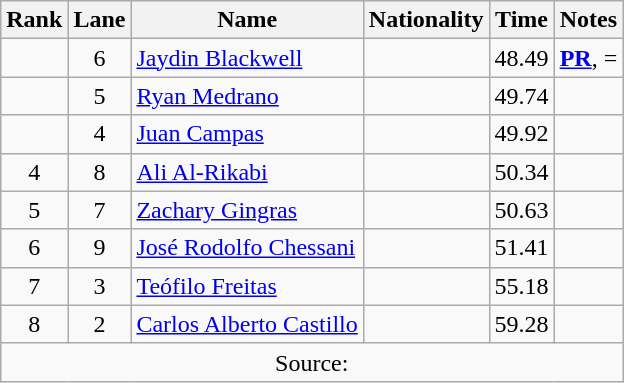<table class="wikitable sortable" style="text-align:center">
<tr>
<th>Rank</th>
<th>Lane</th>
<th>Name</th>
<th>Nationality</th>
<th>Time</th>
<th>Notes</th>
</tr>
<tr>
<td></td>
<td>6</td>
<td align=left><a href='#'>Jaydin Blackwell</a></td>
<td align=left></td>
<td>48.49</td>
<td><strong><a href='#'>PR</a></strong>, =</td>
</tr>
<tr>
<td></td>
<td>5</td>
<td align=left><a href='#'>Ryan Medrano</a></td>
<td align=left></td>
<td>49.74</td>
<td></td>
</tr>
<tr>
<td></td>
<td>4</td>
<td align=left><a href='#'>Juan Campas</a></td>
<td align=left></td>
<td>49.92</td>
<td></td>
</tr>
<tr>
<td>4</td>
<td>8</td>
<td align=left><a href='#'>Ali Al-Rikabi</a></td>
<td align=left></td>
<td>50.34</td>
<td></td>
</tr>
<tr>
<td>5</td>
<td>7</td>
<td align=left><a href='#'>Zachary Gingras</a></td>
<td align=left></td>
<td>50.63</td>
<td></td>
</tr>
<tr>
<td>6</td>
<td>9</td>
<td align=left><a href='#'>José Rodolfo Chessani</a></td>
<td align=left></td>
<td>51.41</td>
<td></td>
</tr>
<tr>
<td>7</td>
<td>3</td>
<td align=left><a href='#'>Teófilo Freitas</a></td>
<td align=left></td>
<td>55.18</td>
<td></td>
</tr>
<tr>
<td>8</td>
<td>2</td>
<td align=left><a href='#'>Carlos Alberto Castillo</a></td>
<td align=left></td>
<td>59.28</td>
<td></td>
</tr>
<tr class="sortbottom">
<td colspan="6">Source:</td>
</tr>
</table>
